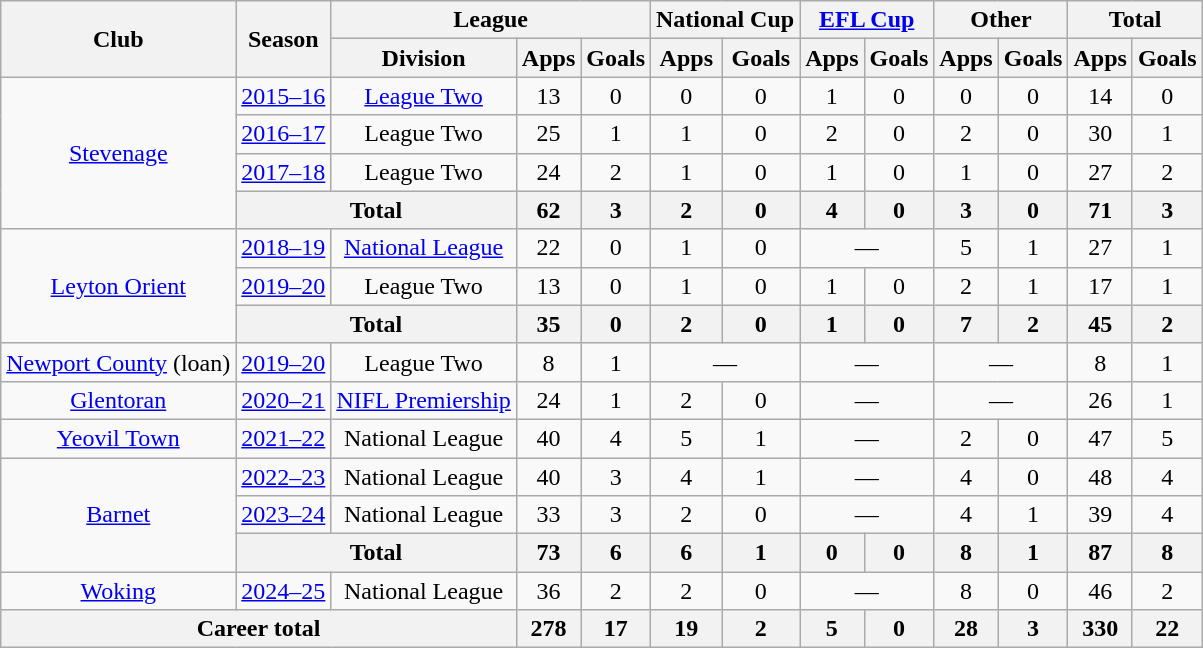<table class="wikitable" style="text-align: center;">
<tr>
<th rowspan=2>Club</th>
<th rowspan=2>Season</th>
<th colspan=3>League</th>
<th colspan=2>National Cup</th>
<th colspan=2><a href='#'>EFL Cup</a></th>
<th colspan=2>Other</th>
<th colspan=2>Total</th>
</tr>
<tr>
<th>Division</th>
<th>Apps</th>
<th>Goals</th>
<th>Apps</th>
<th>Goals</th>
<th>Apps</th>
<th>Goals</th>
<th>Apps</th>
<th>Goals</th>
<th>Apps</th>
<th>Goals</th>
</tr>
<tr>
<td rowspan=4><a href='#'>Stevenage</a></td>
<td><a href='#'>2015–16</a></td>
<td><a href='#'>League Two</a></td>
<td>13</td>
<td>0</td>
<td>0</td>
<td>0</td>
<td>1</td>
<td>0</td>
<td>0</td>
<td>0</td>
<td>14</td>
<td>0</td>
</tr>
<tr>
<td><a href='#'>2016–17</a></td>
<td>League Two</td>
<td>25</td>
<td>1</td>
<td>1</td>
<td>0</td>
<td>2</td>
<td>0</td>
<td>2</td>
<td>0</td>
<td>30</td>
<td>1</td>
</tr>
<tr>
<td><a href='#'>2017–18</a></td>
<td>League Two</td>
<td>24</td>
<td>2</td>
<td>1</td>
<td>0</td>
<td>1</td>
<td>0</td>
<td>1</td>
<td>0</td>
<td>27</td>
<td>2</td>
</tr>
<tr>
<th colspan=2>Total</th>
<th>62</th>
<th>3</th>
<th>2</th>
<th>0</th>
<th>4</th>
<th>0</th>
<th>3</th>
<th>0</th>
<th>71</th>
<th>3</th>
</tr>
<tr>
<td rowspan=3><a href='#'>Leyton Orient</a></td>
<td><a href='#'>2018–19</a></td>
<td><a href='#'>National League</a></td>
<td>22</td>
<td>0</td>
<td>1</td>
<td>0</td>
<td colspan="2">—</td>
<td>5</td>
<td>1</td>
<td>27</td>
<td>1</td>
</tr>
<tr>
<td><a href='#'>2019–20</a></td>
<td>League Two</td>
<td>13</td>
<td>0</td>
<td>1</td>
<td>0</td>
<td>1</td>
<td>0</td>
<td>2</td>
<td>1</td>
<td>17</td>
<td>1</td>
</tr>
<tr>
<th colspan=2>Total</th>
<th>35</th>
<th>0</th>
<th>2</th>
<th>0</th>
<th>1</th>
<th>0</th>
<th>7</th>
<th>2</th>
<th>45</th>
<th>2</th>
</tr>
<tr>
<td><a href='#'>Newport County</a> (loan)</td>
<td><a href='#'>2019–20</a></td>
<td>League Two</td>
<td>8</td>
<td>1</td>
<td colspan="2">—</td>
<td colspan="2">—</td>
<td colspan="2">—</td>
<td>8</td>
<td>1</td>
</tr>
<tr>
<td><a href='#'>Glentoran</a></td>
<td><a href='#'>2020–21</a></td>
<td><a href='#'>NIFL Premiership</a></td>
<td>24</td>
<td>1</td>
<td>2</td>
<td>0</td>
<td colspan=2>—</td>
<td colspan=2>—</td>
<td>26</td>
<td>1</td>
</tr>
<tr>
<td><a href='#'>Yeovil Town</a></td>
<td><a href='#'>2021–22</a></td>
<td>National League</td>
<td>40</td>
<td>4</td>
<td>5</td>
<td>1</td>
<td colspan=2>—</td>
<td>2</td>
<td>0</td>
<td>47</td>
<td>5</td>
</tr>
<tr>
<td rowspan=3><a href='#'>Barnet</a></td>
<td><a href='#'>2022–23</a></td>
<td>National League</td>
<td>40</td>
<td>3</td>
<td>4</td>
<td>1</td>
<td colspan=2>—</td>
<td>4</td>
<td>0</td>
<td>48</td>
<td>4</td>
</tr>
<tr>
<td><a href='#'>2023–24</a></td>
<td>National League</td>
<td>33</td>
<td>3</td>
<td>2</td>
<td>0</td>
<td colspan=2>—</td>
<td>4</td>
<td>1</td>
<td>39</td>
<td>4</td>
</tr>
<tr>
<th colspan=2>Total</th>
<th>73</th>
<th>6</th>
<th>6</th>
<th>1</th>
<th>0</th>
<th>0</th>
<th>8</th>
<th>1</th>
<th>87</th>
<th>8</th>
</tr>
<tr>
<td><a href='#'>Woking</a></td>
<td><a href='#'>2024–25</a></td>
<td>National League</td>
<td>36</td>
<td>2</td>
<td>2</td>
<td>0</td>
<td colspan=2>—</td>
<td>8</td>
<td>0</td>
<td>46</td>
<td>2</td>
</tr>
<tr>
<th colspan=3>Career total</th>
<th>278</th>
<th>17</th>
<th>19</th>
<th>2</th>
<th>5</th>
<th>0</th>
<th>28</th>
<th>3</th>
<th>330</th>
<th>22</th>
</tr>
</table>
